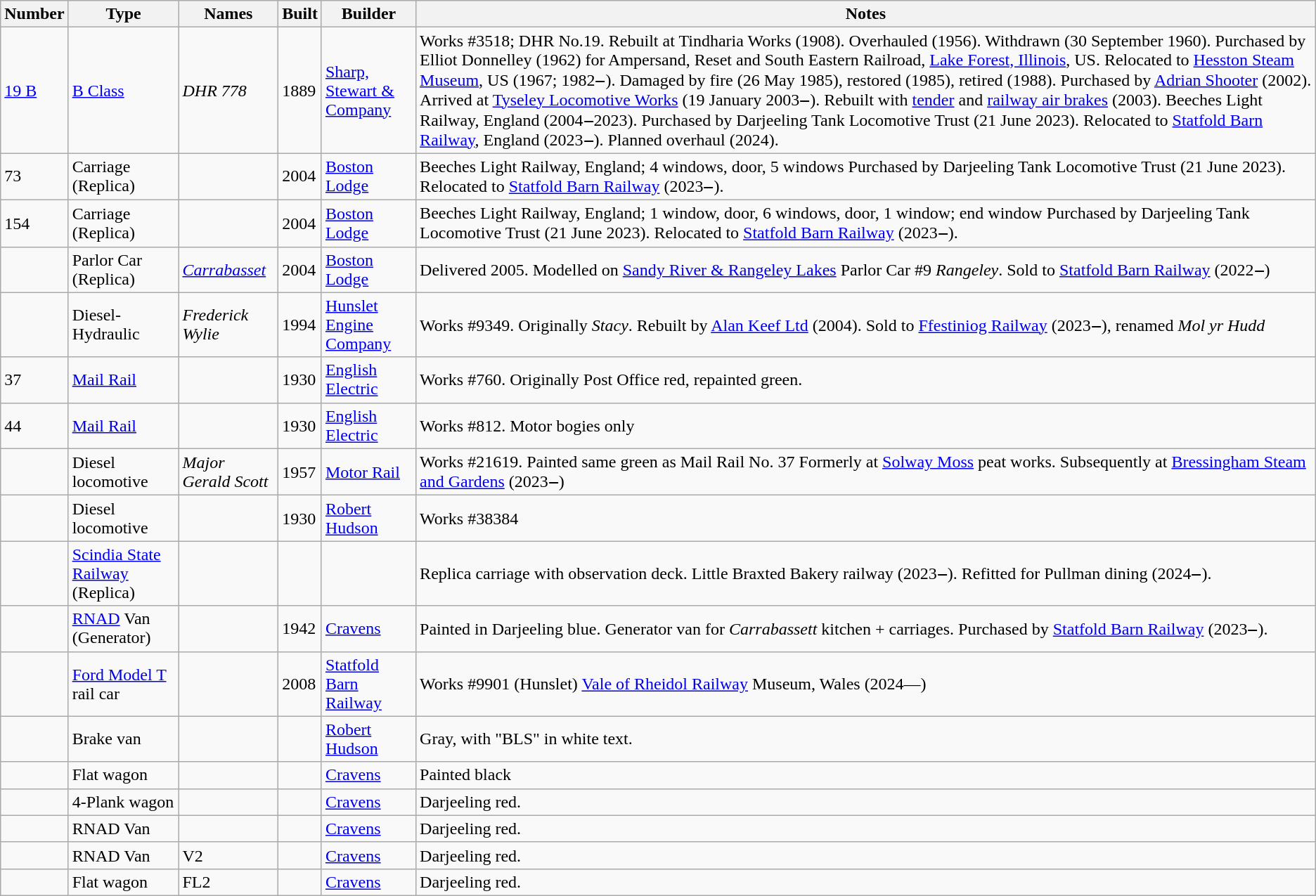<table class="wikitable sortable">
<tr>
<th data-sort-type=number>Number</th>
<th>Type</th>
<th>Names</th>
<th>Built</th>
<th>Builder</th>
<th>Notes</th>
</tr>
<tr>
<td><a href='#'>19 B</a></td>
<td><a href='#'>B Class</a></td>
<td><em>DHR 778</em></td>
<td>1889</td>
<td><a href='#'>Sharp, Stewart & Company</a></td>
<td>Works #3518;  DHR No.19.  Rebuilt at Tindharia Works (1908).  Overhauled (1956).  Withdrawn (30 September 1960).  Purchased by Elliot Donnelley (1962) for Ampersand, Reset and South Eastern Railroad, <a href='#'>Lake Forest, Illinois</a>, US.  Relocated to <a href='#'>Hesston Steam Museum</a>, US (1967; 1982‒).  Damaged by fire (26 May 1985), restored (1985), retired (1988).  Purchased by <a href='#'>Adrian Shooter</a> (2002). Arrived at <a href='#'>Tyseley Locomotive Works</a> (19 January 2003‒).  Rebuilt with <a href='#'>tender</a> and <a href='#'>railway air brakes</a> (2003). Beeches Light Railway, England (2004‒2023).  Purchased by Darjeeling Tank Locomotive Trust (21 June 2023).  Relocated to <a href='#'>Statfold Barn Railway</a>, England (2023‒).  Planned overhaul (2024).</td>
</tr>
<tr>
<td>73</td>
<td>Carriage (Replica)</td>
<td></td>
<td>2004</td>
<td><a href='#'>Boston Lodge</a></td>
<td>Beeches Light Railway, England; 4 windows, door, 5 windows  Purchased by Darjeeling Tank Locomotive Trust (21 June 2023).  Relocated to <a href='#'>Statfold Barn Railway</a> (2023‒).</td>
</tr>
<tr>
<td>154</td>
<td>Carriage (Replica)</td>
<td></td>
<td>2004</td>
<td><a href='#'>Boston Lodge</a></td>
<td>Beeches Light Railway, England; 1 window, door, 6 windows, door, 1 window; end window  Purchased by Darjeeling Tank Locomotive Trust (21 June 2023).  Relocated to <a href='#'>Statfold Barn Railway</a> (2023‒).</td>
</tr>
<tr>
<td></td>
<td>Parlor Car (Replica)</td>
<td><em><a href='#'>Carrabasset</a></em></td>
<td data-sort-key="2005">2004</td>
<td><a href='#'>Boston Lodge</a></td>
<td>Delivered 2005.  Modelled on <a href='#'>Sandy River & Rangeley Lakes</a> Parlor Car #9 <em>Rangeley</em>.  Sold to <a href='#'>Statfold Barn Railway</a> (2022‒)</td>
</tr>
<tr>
<td></td>
<td>Diesel-Hydraulic</td>
<td><em> Frederick Wylie</em></td>
<td>1994</td>
<td><a href='#'>Hunslet Engine Company</a></td>
<td>Works #9349.  Originally <em>Stacy</em>. Rebuilt by <a href='#'>Alan Keef Ltd</a> (2004).  Sold to <a href='#'>Ffestiniog Railway</a> (2023‒), renamed <em>Mol yr Hudd</em></td>
</tr>
<tr>
<td>37</td>
<td><a href='#'>Mail Rail</a></td>
<td></td>
<td>1930</td>
<td><a href='#'>English Electric</a></td>
<td>Works #760.  Originally Post Office red, repainted green.</td>
</tr>
<tr>
<td>44</td>
<td><a href='#'>Mail Rail</a></td>
<td></td>
<td>1930</td>
<td><a href='#'>English Electric</a></td>
<td>Works #812.  Motor bogies only</td>
</tr>
<tr>
<td></td>
<td>Diesel locomotive</td>
<td><em>Major Gerald Scott</em></td>
<td>1957</td>
<td><a href='#'>Motor Rail</a></td>
<td>Works #21619.  Painted same green as Mail Rail No. 37  Formerly at <a href='#'>Solway Moss</a> peat works.  Subsequently at <a href='#'>Bressingham Steam and Gardens</a> (2023‒)</td>
</tr>
<tr>
<td></td>
<td>Diesel  locomotive</td>
<td></td>
<td>1930</td>
<td><a href='#'>Robert Hudson</a></td>
<td>Works #38384</td>
</tr>
<tr>
<td></td>
<td><a href='#'>Scindia State Railway</a> (Replica)</td>
<td></td>
<td></td>
<td></td>
<td>Replica carriage with observation deck.  Little Braxted Bakery railway (2023‒).  Refitted for Pullman dining (2024‒).</td>
</tr>
<tr>
<td></td>
<td><a href='#'>RNAD</a> Van (Generator)</td>
<td></td>
<td>1942</td>
<td><a href='#'>Cravens</a></td>
<td>Painted in Darjeeling blue.  Generator van for <em>Carrabassett</em> kitchen + carriages.  Purchased by <a href='#'>Statfold Barn Railway</a> (2023‒).</td>
</tr>
<tr>
<td></td>
<td><a href='#'>Ford Model T</a> rail car</td>
<td></td>
<td>2008</td>
<td><a href='#'>Statfold Barn Railway</a></td>
<td>Works #9901 (Hunslet) <a href='#'>Vale of Rheidol Railway</a> Museum, Wales (2024—)<br></td>
</tr>
<tr>
<td></td>
<td>Brake van</td>
<td></td>
<td></td>
<td><a href='#'>Robert Hudson</a></td>
<td>Gray, with "BLS" in white text.</td>
</tr>
<tr>
<td></td>
<td>Flat wagon</td>
<td></td>
<td></td>
<td><a href='#'>Cravens</a></td>
<td>Painted black</td>
</tr>
<tr>
<td></td>
<td>4-Plank wagon</td>
<td></td>
<td></td>
<td><a href='#'>Cravens</a></td>
<td>Darjeeling red.</td>
</tr>
<tr>
<td></td>
<td>RNAD Van</td>
<td></td>
<td></td>
<td><a href='#'>Cravens</a></td>
<td>Darjeeling red.</td>
</tr>
<tr>
<td></td>
<td>RNAD Van</td>
<td>V2</td>
<td></td>
<td><a href='#'>Cravens</a></td>
<td>Darjeeling red.</td>
</tr>
<tr>
<td></td>
<td>Flat wagon</td>
<td>FL2</td>
<td></td>
<td><a href='#'>Cravens</a></td>
<td>Darjeeling red.</td>
</tr>
</table>
